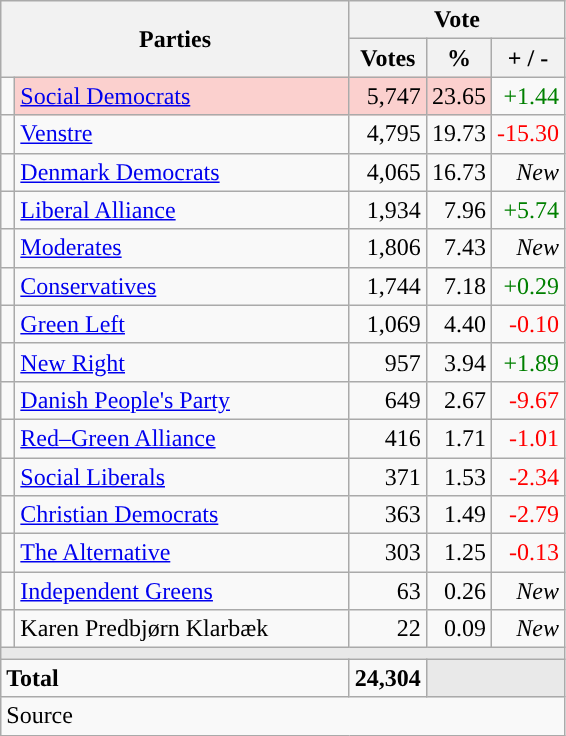<table class="wikitable" style="text-align:right;">
<tr>
<th style="text-align:centre;" rowspan="2" colspan="2" width="225">Parties</th>
<th colspan="3">Vote</th>
</tr>
<tr>
<th width="15">Votes</th>
<th width="15">%</th>
<th width="15">+ / -</th>
</tr>
<tr>
<td width="2" style="color:inherit;background:"></td>
<td bgcolor=#fbd0ce  align="left"><a href='#'>Social Democrats</a></td>
<td bgcolor=#fbd0ce>5,747</td>
<td bgcolor=#fbd0ce>23.65</td>
<td style=color:green;>+1.44</td>
</tr>
<tr>
<td width="2" style="color:inherit;background:"></td>
<td align="left"><a href='#'>Venstre</a></td>
<td>4,795</td>
<td>19.73</td>
<td style=color:red;>-15.30</td>
</tr>
<tr>
<td width="2" style="color:inherit;background:"></td>
<td align="left"><a href='#'>Denmark Democrats</a></td>
<td>4,065</td>
<td>16.73</td>
<td><em>New</em></td>
</tr>
<tr>
<td width="2" style="color:inherit;background:"></td>
<td align="left"><a href='#'>Liberal Alliance</a></td>
<td>1,934</td>
<td>7.96</td>
<td style=color:green;>+5.74</td>
</tr>
<tr>
<td width="2" style="color:inherit;background:"></td>
<td align="left"><a href='#'>Moderates</a></td>
<td>1,806</td>
<td>7.43</td>
<td><em>New</em></td>
</tr>
<tr>
<td width="2" style="color:inherit;background:"></td>
<td align="left"><a href='#'>Conservatives</a></td>
<td>1,744</td>
<td>7.18</td>
<td style=color:green;>+0.29</td>
</tr>
<tr>
<td width="2" style="color:inherit;background:"></td>
<td align="left"><a href='#'>Green Left</a></td>
<td>1,069</td>
<td>4.40</td>
<td style=color:red;>-0.10</td>
</tr>
<tr>
<td width="2" style="color:inherit;background:"></td>
<td align="left"><a href='#'>New Right</a></td>
<td>957</td>
<td>3.94</td>
<td style=color:green;>+1.89</td>
</tr>
<tr>
<td width="2" style="color:inherit;background:"></td>
<td align="left"><a href='#'>Danish People's Party</a></td>
<td>649</td>
<td>2.67</td>
<td style=color:red;>-9.67</td>
</tr>
<tr>
<td width="2" style="color:inherit;background:"></td>
<td align="left"><a href='#'>Red–Green Alliance</a></td>
<td>416</td>
<td>1.71</td>
<td style=color:red;>-1.01</td>
</tr>
<tr>
<td width="2" style="color:inherit;background:"></td>
<td align="left"><a href='#'>Social Liberals</a></td>
<td>371</td>
<td>1.53</td>
<td style=color:red;>-2.34</td>
</tr>
<tr>
<td width="2" style="color:inherit;background:"></td>
<td align="left"><a href='#'>Christian Democrats</a></td>
<td>363</td>
<td>1.49</td>
<td style=color:red;>-2.79</td>
</tr>
<tr>
<td width="2" style="color:inherit;background:"></td>
<td align="left"><a href='#'>The Alternative</a></td>
<td>303</td>
<td>1.25</td>
<td style=color:red;>-0.13</td>
</tr>
<tr>
<td width="2" style="color:inherit;background:"></td>
<td align="left"><a href='#'>Independent Greens</a></td>
<td>63</td>
<td>0.26</td>
<td><em>New</em></td>
</tr>
<tr>
<td width="2" style="color:inherit;background:"></td>
<td align="left">Karen Predbjørn Klarbæk</td>
<td>22</td>
<td>0.09</td>
<td><em>New</em></td>
</tr>
<tr>
<td colspan="7" bgcolor="#E9E9E9"></td>
</tr>
<tr>
<td align="left" colspan="2"><strong>Total</strong></td>
<td><strong>24,304</strong></td>
<td bgcolor="#E9E9E9" colspan="2"></td>
</tr>
<tr>
<td align="left" colspan="6">Source</td>
</tr>
</table>
